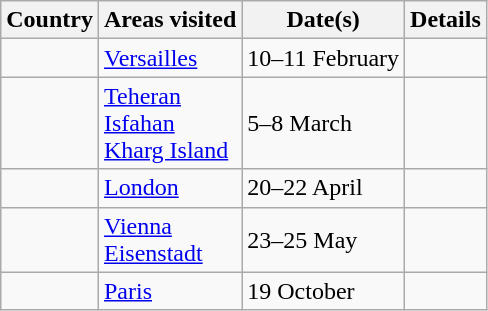<table class="wikitable">
<tr>
<th scope=col>Country</th>
<th scope=col>Areas visited</th>
<th scope=col>Date(s)</th>
<th scope=col>Details</th>
</tr>
<tr>
<td></td>
<td><a href='#'>Versailles</a></td>
<td>10–11 February</td>
<td></td>
</tr>
<tr>
<td></td>
<td><a href='#'>Teheran</a><br><a href='#'>Isfahan</a><br><a href='#'>Kharg Island</a></td>
<td>5–8 March</td>
<td></td>
</tr>
<tr>
<td></td>
<td><a href='#'>London</a></td>
<td>20–22 April</td>
<td></td>
</tr>
<tr>
<td></td>
<td><a href='#'>Vienna</a><br><a href='#'>Eisenstadt</a></td>
<td>23–25 May</td>
<td></td>
</tr>
<tr>
<td></td>
<td><a href='#'>Paris</a></td>
<td>19 October</td>
<td></td>
</tr>
</table>
